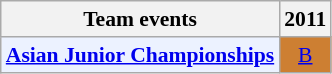<table style='font-size: 90%; text-align:center;' class='wikitable'>
<tr>
<th>Team events</th>
<th>2011</th>
</tr>
<tr>
<td bgcolor="#ECF2FF"; align="left"><strong><a href='#'>Asian Junior Championships</a></strong></td>
<td bgcolor=CD7F32><a href='#'>B</a></td>
</tr>
</table>
